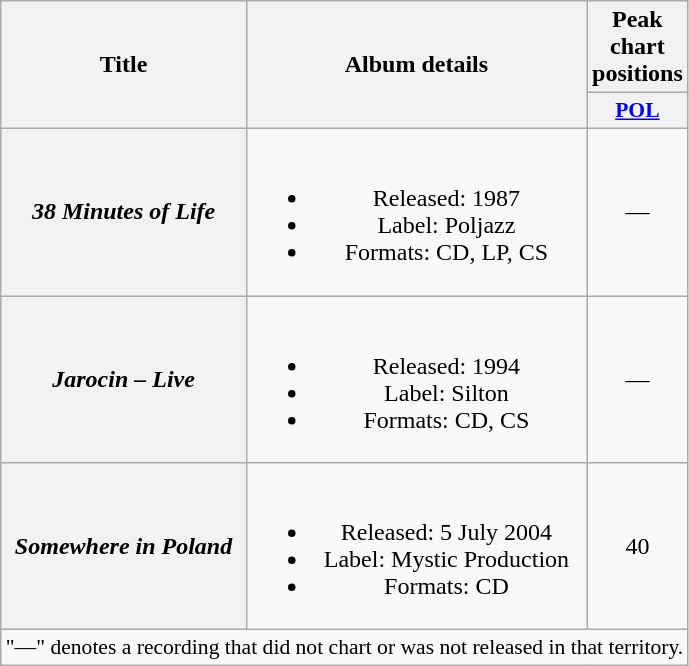<table class="wikitable plainrowheaders" style="text-align:center;">
<tr>
<th scope="col" rowspan="2">Title</th>
<th scope="col" rowspan="2">Album details</th>
<th scope="col" colspan="1">Peak chart positions</th>
</tr>
<tr>
<th scope="col" style="width:3em;font-size:90%;"><a href='#'>POL</a><br></th>
</tr>
<tr>
<th scope="row"><em>38 Minutes of Life</em></th>
<td><br><ul><li>Released: 1987</li><li>Label: Poljazz</li><li>Formats: CD, LP, CS</li></ul></td>
<td>—</td>
</tr>
<tr>
<th scope="row"><em>Jarocin – Live</em></th>
<td><br><ul><li>Released: 1994</li><li>Label: Silton</li><li>Formats: CD, CS</li></ul></td>
<td>—</td>
</tr>
<tr>
<th scope="row"><em>Somewhere in Poland</em></th>
<td><br><ul><li>Released: 5 July 2004</li><li>Label: Mystic Production</li><li>Formats: CD</li></ul></td>
<td>40</td>
</tr>
<tr>
<td colspan="15" style="font-size:90%">"—" denotes a recording that did not chart or was not released in that territory.</td>
</tr>
</table>
